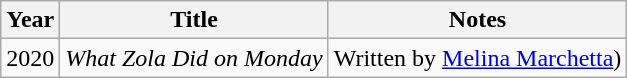<table class="wikitable sortable">
<tr>
<th>Year</th>
<th>Title</th>
<th class="unsortable">Notes</th>
</tr>
<tr>
<td>2020</td>
<td><em>What Zola Did on Monday</em></td>
<td>Written by <a href='#'>Melina Marchetta</a>) </td>
</tr>
</table>
